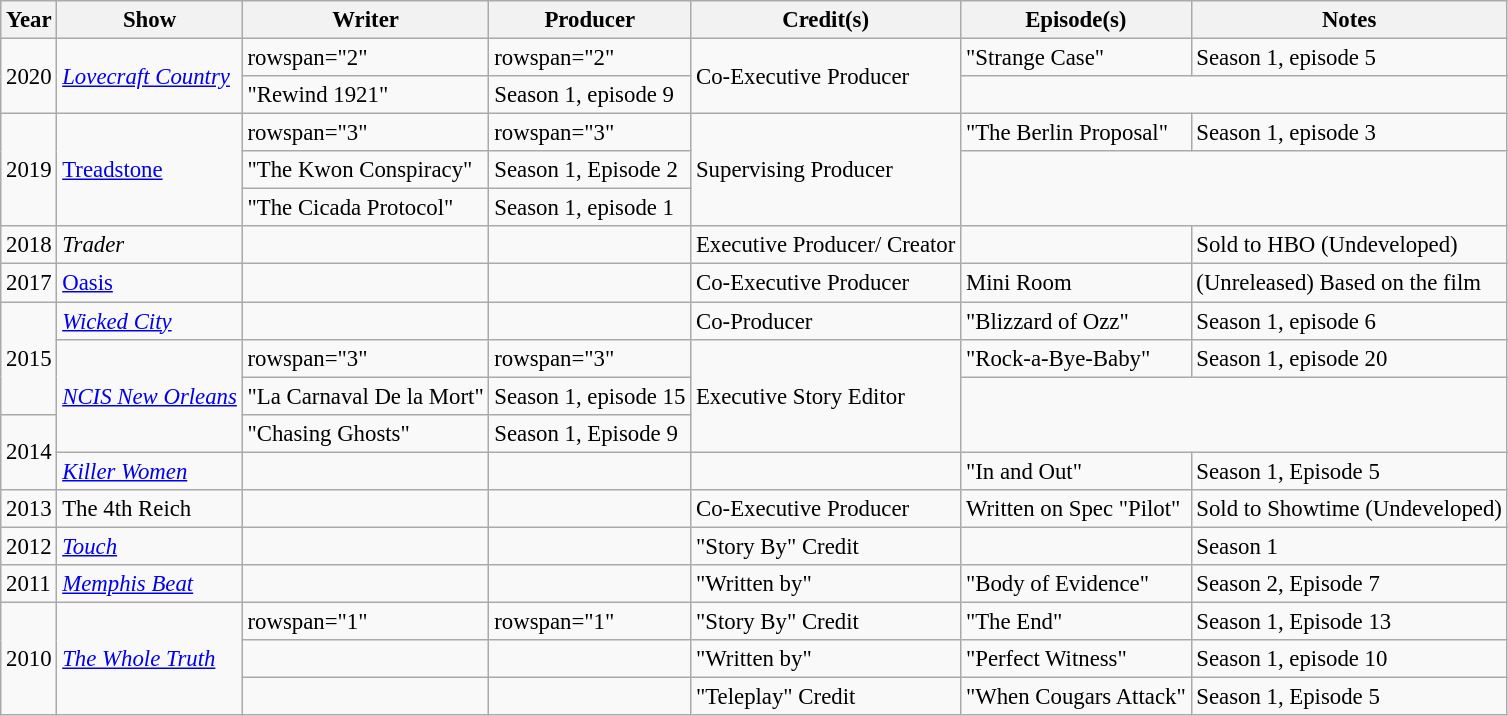<table class="wikitable" style="font-size: 95%;">
<tr>
<th>Year</th>
<th>Show</th>
<th>Writer</th>
<th>Producer</th>
<th>Credit(s)</th>
<th>Episode(s)</th>
<th>Notes</th>
</tr>
<tr>
<td rowspan="2">2020</td>
<td rowspan="2"><em><a href='#'>Lovecraft Country</a></em></td>
<td>rowspan="2" </td>
<td>rowspan="2" </td>
<td rowspan="2">Co-Executive Producer</td>
<td>"Strange Case"</td>
<td>Season 1, episode 5</td>
</tr>
<tr>
<td>"Rewind 1921"</td>
<td>Season 1, episode 9</td>
</tr>
<tr>
<td rowspan="3">2019</td>
<td rowspan="3"><a href='#'>Treadstone</a></td>
<td>rowspan="3" </td>
<td>rowspan="3" </td>
<td rowspan="3">Supervising Producer</td>
<td>"The Berlin Proposal"</td>
<td>Season 1, episode 3</td>
</tr>
<tr>
<td>"The Kwon Conspiracy"</td>
<td>Season 1, Episode 2</td>
</tr>
<tr>
<td>"The Cicada Protocol"</td>
<td>Season 1, episode 1</td>
</tr>
<tr>
<td>2018</td>
<td><em>Trader</em></td>
<td></td>
<td></td>
<td>Executive Producer/ Creator</td>
<td></td>
<td>Sold to HBO (Undeveloped)</td>
</tr>
<tr>
<td>2017</td>
<td><a href='#'>Oasis</a></td>
<td></td>
<td></td>
<td>Co-Executive Producer</td>
<td>Mini Room</td>
<td>(Unreleased) Based on the film</td>
</tr>
<tr>
<td rowspan="3">2015</td>
<td rowspan="1"><em><a href='#'>Wicked City</a></em></td>
<td></td>
<td></td>
<td>Co-Producer</td>
<td>"Blizzard of Ozz"</td>
<td>Season 1, episode 6</td>
</tr>
<tr>
<td rowspan="3"><em><a href='#'>NCIS New Orleans</a></em></td>
<td>rowspan="3" </td>
<td>rowspan="3" </td>
<td rowspan="3">Executive Story Editor</td>
<td>"Rock-a-Bye-Baby"</td>
<td>Season 1, episode 20</td>
</tr>
<tr>
<td>"La Carnaval De la Mort"</td>
<td>Season 1, episode 15</td>
</tr>
<tr>
<td rowspan="2">2014</td>
<td>"Chasing Ghosts"</td>
<td>Season 1, Episode 9</td>
</tr>
<tr>
<td rowspan="1"><em><a href='#'>Killer Women</a></em></td>
<td></td>
<td></td>
<td></td>
<td>"In and Out"</td>
<td>Season 1, Episode 5</td>
</tr>
<tr>
<td>2013</td>
<td>The 4th Reich</td>
<td></td>
<td></td>
<td>Co-Executive Producer</td>
<td>Written on Spec "Pilot"</td>
<td>Sold to Showtime (Undeveloped)</td>
</tr>
<tr>
<td>2012</td>
<td><em><a href='#'>Touch</a></em></td>
<td></td>
<td></td>
<td>"Story By" Credit</td>
<td></td>
<td>Season 1</td>
</tr>
<tr>
<td>2011</td>
<td><em><a href='#'>Memphis Beat</a></em></td>
<td></td>
<td></td>
<td>"Written by"</td>
<td>"Body of Evidence"</td>
<td>Season 2, Episode 7</td>
</tr>
<tr>
<td rowspan="3">2010</td>
<td rowspan="3"><em><a href='#'>The Whole Truth</a></em></td>
<td>rowspan="1" </td>
<td>rowspan="1" </td>
<td>"Story By" Credit</td>
<td>"The End"</td>
<td>Season 1, Episode 13</td>
</tr>
<tr>
<td></td>
<td></td>
<td>"Written by"</td>
<td>"Perfect Witness"</td>
<td>Season 1, episode 10</td>
</tr>
<tr>
<td></td>
<td></td>
<td>"Teleplay" Credit</td>
<td>"When Cougars Attack"</td>
<td>Season 1, Episode 5</td>
</tr>
</table>
